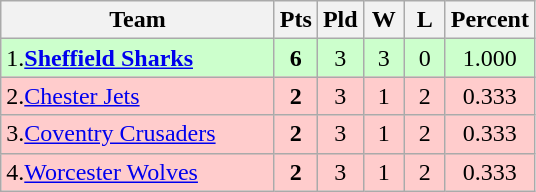<table class="wikitable" style="text-align: center;">
<tr>
<th width="175">Team</th>
<th width="20" abbr="Points">Pts</th>
<th width="20" abbr="Played">Pld</th>
<th width="20" abbr="Won">W</th>
<th width="20" abbr="Lost">L</th>
<th width="20" abbr="Percentage">Percent</th>
</tr>
<tr style="background: #ccffcc;">
<td style="text-align:left;">1.<strong><a href='#'>Sheffield Sharks</a></strong></td>
<td><strong>6</strong></td>
<td>3</td>
<td>3</td>
<td>0</td>
<td>1.000</td>
</tr>
<tr style="background: #ffcccc;">
<td style="text-align:left;">2.<a href='#'>Chester Jets</a></td>
<td><strong>2</strong></td>
<td>3</td>
<td>1</td>
<td>2</td>
<td>0.333</td>
</tr>
<tr style="background: #ffcccc;">
<td style="text-align:left;">3.<a href='#'>Coventry Crusaders</a></td>
<td><strong>2</strong></td>
<td>3</td>
<td>1</td>
<td>2</td>
<td>0.333</td>
</tr>
<tr style="background: #ffcccc;">
<td style="text-align:left;">4.<a href='#'>Worcester Wolves</a></td>
<td><strong>2</strong></td>
<td>3</td>
<td>1</td>
<td>2</td>
<td>0.333</td>
</tr>
</table>
